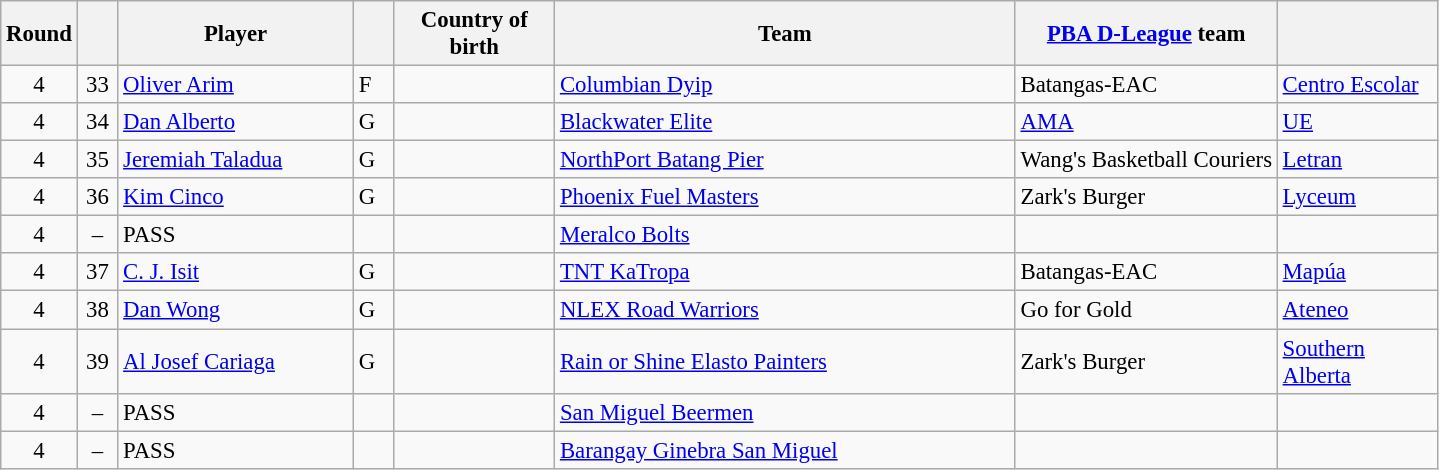<table class="wikitable sortable plainrowheaders" style="text-align:left; font-size:95%;">
<tr>
<th scope="col" style="width:20px;">Round</th>
<th scope="col" style="width:20px;"></th>
<th scope="col" style="width:150px;">Player</th>
<th scope="col" style="width:20px;"></th>
<th scope="col" style="width:100px;">Country of birth</th>
<th scope="col" style="width:300px;">Team</th>
<th scope="col" style="width:250px:"><a href='#'>PBA D-League</a> team</th>
<th scope="col" style="width:100px;"></th>
</tr>
<tr>
<td align=center>4</td>
<td align=center>33</td>
<td><a href='#'>Oliver Arim</a></td>
<td>F</td>
<td></td>
<td><a href='#'>Columbian Dyip</a></td>
<td>Batangas-EAC</td>
<td><a href='#'>Centro Escolar</a></td>
</tr>
<tr>
<td align=center>4</td>
<td align=center>34</td>
<td><a href='#'>Dan Alberto</a></td>
<td>G</td>
<td></td>
<td><a href='#'>Blackwater Elite</a></td>
<td><a href='#'>AMA</a></td>
<td><a href='#'>UE</a></td>
</tr>
<tr>
<td align=center>4</td>
<td align=center>35</td>
<td><a href='#'>Jeremiah Taladua</a></td>
<td>G</td>
<td></td>
<td><a href='#'>NorthPort Batang Pier</a></td>
<td>Wang's Basketball Couriers</td>
<td><a href='#'>Letran</a></td>
</tr>
<tr>
<td align=center>4</td>
<td align=center>36</td>
<td><a href='#'>Kim Cinco</a></td>
<td>G</td>
<td></td>
<td><a href='#'>Phoenix Fuel Masters</a></td>
<td>Zark's Burger</td>
<td><a href='#'>Lyceum</a></td>
</tr>
<tr>
<td align=center>4</td>
<td align=center>–</td>
<td>PASS</td>
<td></td>
<td></td>
<td><a href='#'>Meralco Bolts</a></td>
<td></td>
<td></td>
</tr>
<tr>
<td align=center>4</td>
<td align=center>37</td>
<td><a href='#'>C. J. Isit</a></td>
<td>G</td>
<td></td>
<td><a href='#'>TNT KaTropa</a></td>
<td>Batangas-EAC</td>
<td><a href='#'>Mapúa</a></td>
</tr>
<tr>
<td align=center>4</td>
<td align=center>38</td>
<td><a href='#'>Dan Wong</a></td>
<td>G</td>
<td></td>
<td><a href='#'>NLEX Road Warriors</a></td>
<td>Go for Gold</td>
<td><a href='#'>Ateneo</a></td>
</tr>
<tr>
<td align=center>4</td>
<td align=center>39</td>
<td><a href='#'>Al Josef Cariaga</a></td>
<td>G</td>
<td></td>
<td><a href='#'>Rain or Shine Elasto Painters</a></td>
<td>Zark's Burger</td>
<td><a href='#'>Southern Alberta</a></td>
</tr>
<tr>
<td align=center>4</td>
<td align=center>–</td>
<td>PASS</td>
<td></td>
<td></td>
<td><a href='#'>San Miguel Beermen</a></td>
<td></td>
<td></td>
</tr>
<tr>
<td align=center>4</td>
<td align=center>–</td>
<td>PASS</td>
<td></td>
<td></td>
<td><a href='#'>Barangay Ginebra San Miguel</a></td>
<td></td>
<td></td>
</tr>
</table>
